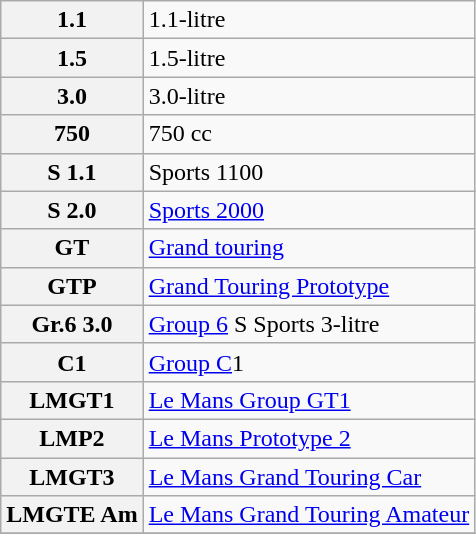<table class="wikitable plainrowheaders">
<tr>
<th scope="row" style="text-align:center">1.1</th>
<td>1.1-litre</td>
</tr>
<tr>
<th scope="row" style="text-align:center">1.5</th>
<td>1.5-litre</td>
</tr>
<tr>
<th scope="row" style="text-align:center">3.0</th>
<td>3.0-litre</td>
</tr>
<tr>
<th scope="row" style="text-align:center">750</th>
<td>750 cc</td>
</tr>
<tr>
<th scope="row" style="text-align:center">S 1.1</th>
<td>Sports 1100</td>
</tr>
<tr>
<th scope="row" style="text-align:center">S 2.0</th>
<td><a href='#'>Sports 2000</a></td>
</tr>
<tr>
<th scope="row" style="text-align:center">GT</th>
<td><a href='#'>Grand touring</a></td>
</tr>
<tr>
<th scope="row" style="text-align:center">GTP</th>
<td><a href='#'>Grand Touring Prototype</a></td>
</tr>
<tr>
<th scope="row" style="text-align:center">Gr.6 3.0</th>
<td><a href='#'>Group 6</a> S Sports 3-litre</td>
</tr>
<tr>
<th scope="row" style="text-align:center">C1</th>
<td><a href='#'>Group C</a>1</td>
</tr>
<tr>
<th scope="row" style="text-align:center">LMGT1</th>
<td><a href='#'>Le Mans Group GT1</a></td>
</tr>
<tr>
<th scope="row" style="text-align:center">LMP2</th>
<td><a href='#'>Le Mans Prototype 2</a></td>
</tr>
<tr>
<th scope="row" style="text-align:center">LMGT3</th>
<td><a href='#'>Le Mans Grand Touring Car</a></td>
</tr>
<tr>
<th scope="row" style="text-align:center">LMGTE Am</th>
<td><a href='#'>Le Mans Grand Touring Amateur</a></td>
</tr>
<tr>
</tr>
</table>
